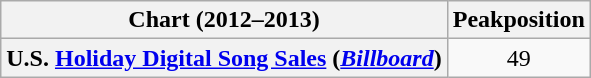<table class="wikitable plainrowheaders" style="text-align:center">
<tr>
<th scope="col">Chart (2012–2013)</th>
<th scope="col">Peakposition</th>
</tr>
<tr>
<th scope="row">U.S. <a href='#'>Holiday Digital Song Sales</a> (<em><a href='#'>Billboard</a></em>)</th>
<td>49</td>
</tr>
</table>
